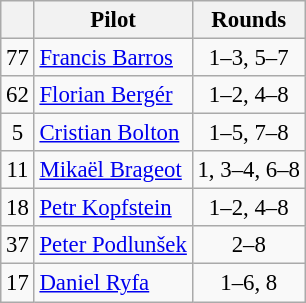<table class="wikitable" style="font-size: 95%;">
<tr>
<th></th>
<th>Pilot</th>
<th>Rounds</th>
</tr>
<tr>
<td align=center>77</td>
<td> <a href='#'>Francis Barros</a></td>
<td align=center>1–3, 5–7</td>
</tr>
<tr>
<td align=center>62</td>
<td> <a href='#'>Florian Bergér</a></td>
<td align=center>1–2, 4–8</td>
</tr>
<tr>
<td align=center>5</td>
<td> <a href='#'>Cristian Bolton</a></td>
<td align=center>1–5, 7–8</td>
</tr>
<tr>
<td align=center>11</td>
<td> <a href='#'>Mikaël Brageot</a></td>
<td align=center>1, 3–4, 6–8</td>
</tr>
<tr>
<td align=center>18</td>
<td> <a href='#'>Petr Kopfstein</a></td>
<td align=center>1–2, 4–8</td>
</tr>
<tr>
<td align=center>37</td>
<td> <a href='#'>Peter Podlunšek</a></td>
<td align=center>2–8</td>
</tr>
<tr>
<td align=center>17</td>
<td> <a href='#'>Daniel Ryfa</a></td>
<td align=center>1–6, 8</td>
</tr>
</table>
